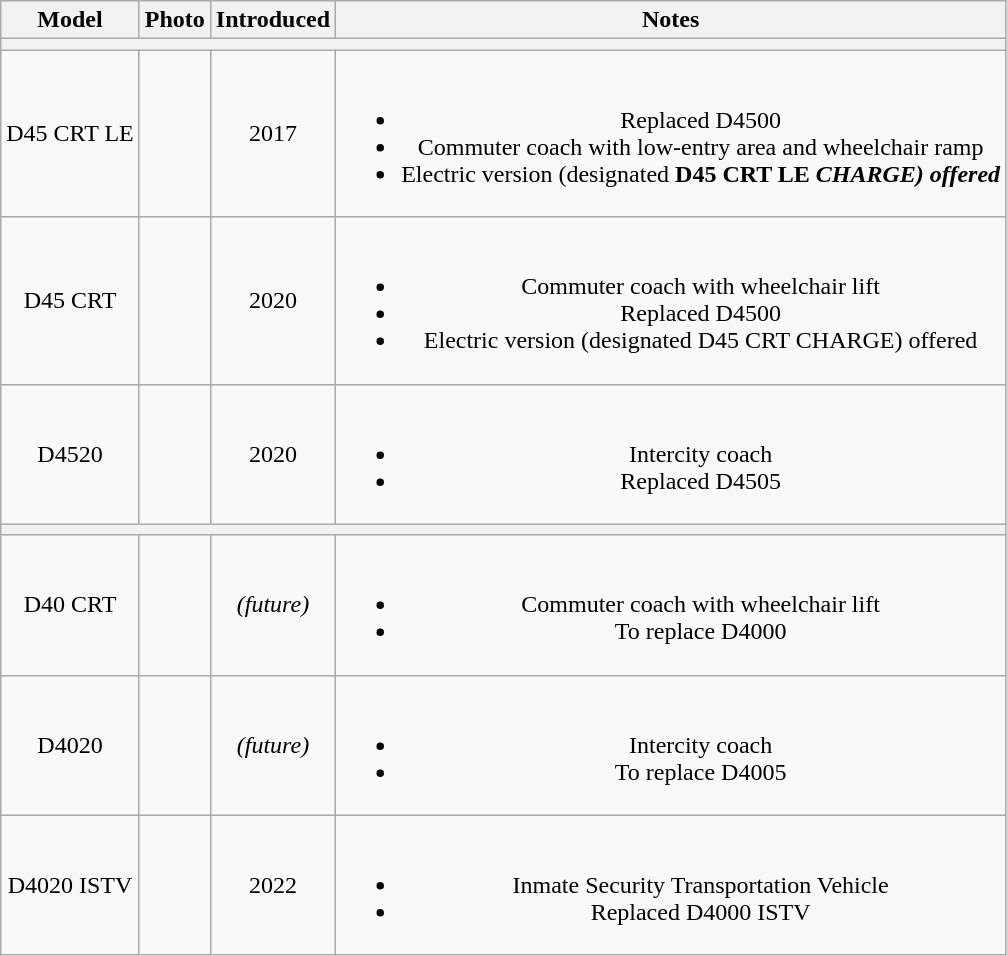<table class="wikitable">
<tr align="center">
<th>Model</th>
<th>Photo</th>
<th>Introduced</th>
<th>Notes</th>
</tr>
<tr align="center">
<th colspan="4"></th>
</tr>
<tr align="center">
<td>D45 CRT LE</td>
<td></td>
<td>2017</td>
<td><br><ul><li>Replaced D4500</li><li>Commuter coach with low-entry area and wheelchair ramp</li><li>Electric version (designated <strong>D45 CRT LE <em>CHARGE<strong><em>) offered</li></ul></td>
</tr>
<tr align="center">
<td>D45 CRT</td>
<td></td>
<td>2020</td>
<td><br><ul><li>Commuter coach with wheelchair lift</li><li>Replaced D4500</li><li>Electric version (designated </strong>D45 CRT </em>CHARGE</em></strong>) offered</li></ul></td>
</tr>
<tr align="center">
<td>D4520</td>
<td></td>
<td>2020</td>
<td><br><ul><li>Intercity coach</li><li>Replaced D4505</li></ul></td>
</tr>
<tr align="center">
<th colspan="4"></th>
</tr>
<tr align="center">
<td>D40 CRT</td>
<td></td>
<td><em>(future)</em></td>
<td><br><ul><li>Commuter coach with wheelchair lift</li><li>To replace D4000</li></ul></td>
</tr>
<tr align="center">
<td>D4020</td>
<td></td>
<td><em>(future)</em></td>
<td><br><ul><li>Intercity coach</li><li>To replace D4005</li></ul></td>
</tr>
<tr align="center">
<td>D4020 ISTV</td>
<td></td>
<td>2022 </td>
<td><br><ul><li>Inmate Security Transportation Vehicle</li><li>Replaced D4000 ISTV</li></ul></td>
</tr>
</table>
